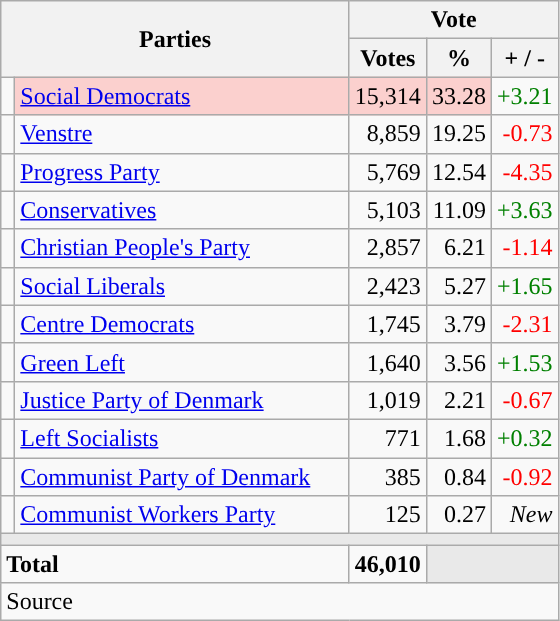<table class="wikitable" style="text-align:right;">
<tr>
<th style="text-align:centre;" rowspan="2" colspan="2" width="225">Parties</th>
<th colspan="3">Vote</th>
</tr>
<tr>
<th width="15">Votes</th>
<th width="15">%</th>
<th width="15">+ / -</th>
</tr>
<tr>
<td width="2" style="color:inherit;background:"></td>
<td bgcolor=#fbd0ce  align="left"><a href='#'>Social Democrats</a></td>
<td bgcolor=#fbd0ce>15,314</td>
<td bgcolor=#fbd0ce>33.28</td>
<td style=color:green;>+3.21</td>
</tr>
<tr>
<td width="2" style="color:inherit;background:"></td>
<td align="left"><a href='#'>Venstre</a></td>
<td>8,859</td>
<td>19.25</td>
<td style=color:red;>-0.73</td>
</tr>
<tr>
<td width="2" style="color:inherit;background:"></td>
<td align="left"><a href='#'>Progress Party</a></td>
<td>5,769</td>
<td>12.54</td>
<td style=color:red;>-4.35</td>
</tr>
<tr>
<td width="2" style="color:inherit;background:"></td>
<td align="left"><a href='#'>Conservatives</a></td>
<td>5,103</td>
<td>11.09</td>
<td style=color:green;>+3.63</td>
</tr>
<tr>
<td width="2" style="color:inherit;background:"></td>
<td align="left"><a href='#'>Christian People's Party</a></td>
<td>2,857</td>
<td>6.21</td>
<td style=color:red;>-1.14</td>
</tr>
<tr>
<td width="2" style="color:inherit;background:"></td>
<td align="left"><a href='#'>Social Liberals</a></td>
<td>2,423</td>
<td>5.27</td>
<td style=color:green;>+1.65</td>
</tr>
<tr>
<td width="2" style="color:inherit;background:"></td>
<td align="left"><a href='#'>Centre Democrats</a></td>
<td>1,745</td>
<td>3.79</td>
<td style=color:red;>-2.31</td>
</tr>
<tr>
<td width="2" style="color:inherit;background:"></td>
<td align="left"><a href='#'>Green Left</a></td>
<td>1,640</td>
<td>3.56</td>
<td style=color:green;>+1.53</td>
</tr>
<tr>
<td width="2" style="color:inherit;background:"></td>
<td align="left"><a href='#'>Justice Party of Denmark</a></td>
<td>1,019</td>
<td>2.21</td>
<td style=color:red;>-0.67</td>
</tr>
<tr>
<td width="2" style="color:inherit;background:"></td>
<td align="left"><a href='#'>Left Socialists</a></td>
<td>771</td>
<td>1.68</td>
<td style=color:green;>+0.32</td>
</tr>
<tr>
<td width="2" style="color:inherit;background:"></td>
<td align="left"><a href='#'>Communist Party of Denmark</a></td>
<td>385</td>
<td>0.84</td>
<td style=color:red;>-0.92</td>
</tr>
<tr>
<td width="2" style="color:inherit;background:"></td>
<td align="left"><a href='#'>Communist Workers Party</a></td>
<td>125</td>
<td>0.27</td>
<td><em>New</em></td>
</tr>
<tr>
<td colspan="7" bgcolor="#E9E9E9"></td>
</tr>
<tr>
<td align="left" colspan="2"><strong>Total</strong></td>
<td><strong>46,010</strong></td>
<td bgcolor="#E9E9E9" colspan="2"></td>
</tr>
<tr>
<td align="left" colspan="6">Source</td>
</tr>
</table>
